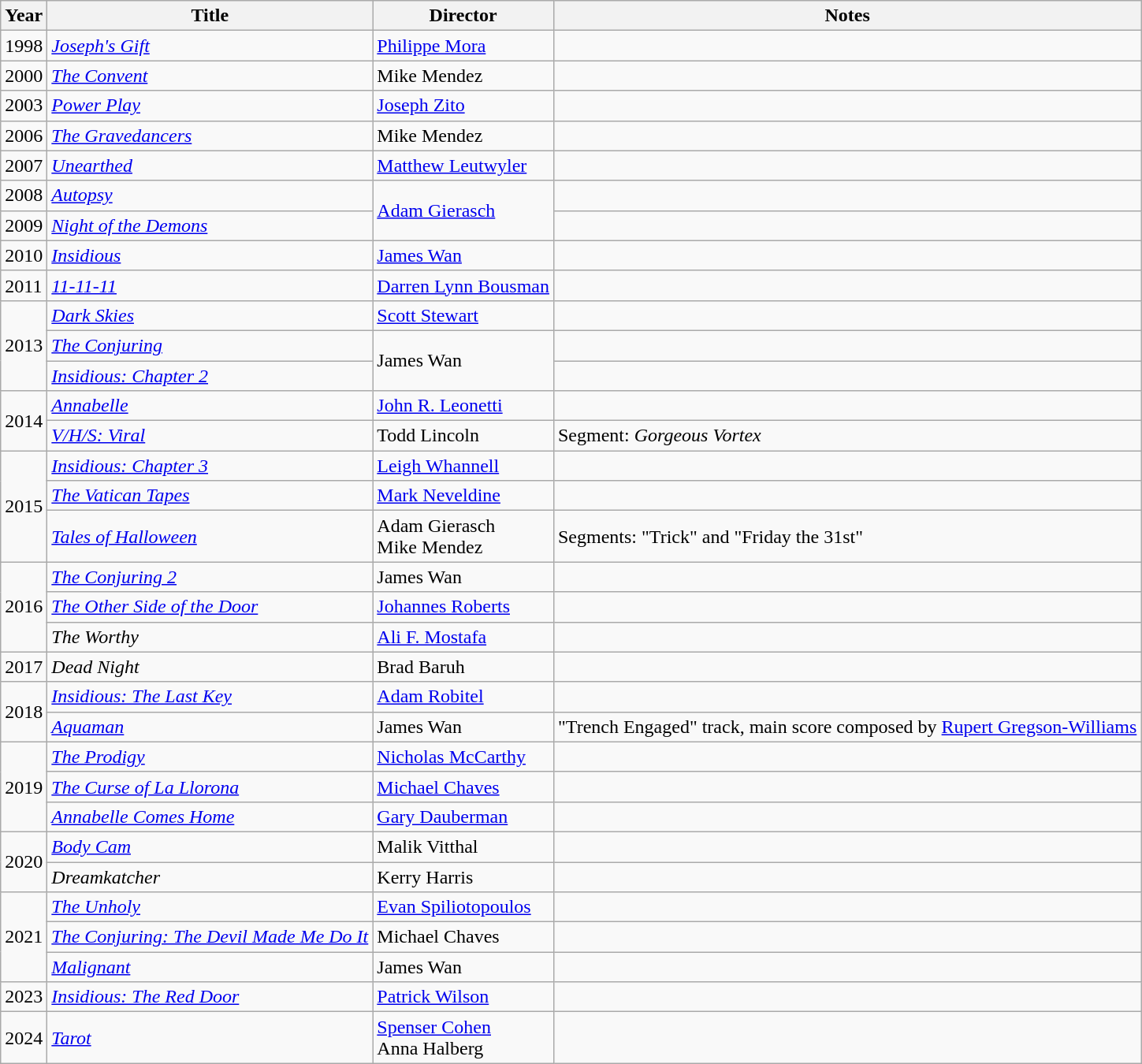<table class="wikitable plainrowheaders">
<tr>
<th>Year</th>
<th>Title</th>
<th>Director</th>
<th>Notes</th>
</tr>
<tr>
<td>1998</td>
<td><em><a href='#'>Joseph's Gift</a></em></td>
<td><a href='#'>Philippe Mora</a></td>
<td></td>
</tr>
<tr>
<td>2000</td>
<td><em><a href='#'>The Convent</a></em></td>
<td>Mike Mendez</td>
<td></td>
</tr>
<tr>
<td>2003</td>
<td><em><a href='#'>Power Play</a></em></td>
<td><a href='#'>Joseph Zito</a></td>
<td></td>
</tr>
<tr>
<td>2006</td>
<td><em><a href='#'>The Gravedancers</a></em></td>
<td>Mike Mendez</td>
<td></td>
</tr>
<tr>
<td>2007</td>
<td><em><a href='#'>Unearthed</a></em></td>
<td><a href='#'>Matthew Leutwyler</a></td>
<td></td>
</tr>
<tr>
<td>2008</td>
<td><em><a href='#'>Autopsy</a></em></td>
<td rowspan=2><a href='#'>Adam Gierasch</a></td>
<td></td>
</tr>
<tr>
<td>2009</td>
<td><em><a href='#'>Night of the Demons</a></em></td>
<td></td>
</tr>
<tr>
<td>2010</td>
<td><em><a href='#'>Insidious</a></em></td>
<td><a href='#'>James Wan</a></td>
<td></td>
</tr>
<tr>
<td>2011</td>
<td><em><a href='#'>11-11-11</a></em></td>
<td><a href='#'>Darren Lynn Bousman</a></td>
<td></td>
</tr>
<tr>
<td rowspan=3>2013</td>
<td><em><a href='#'>Dark Skies</a></em></td>
<td><a href='#'>Scott Stewart</a></td>
<td></td>
</tr>
<tr>
<td><em><a href='#'>The Conjuring</a></em></td>
<td rowspan=2>James Wan</td>
<td></td>
</tr>
<tr>
<td><em><a href='#'>Insidious: Chapter 2</a></em></td>
<td></td>
</tr>
<tr>
<td rowspan=2>2014</td>
<td><em><a href='#'>Annabelle</a></em></td>
<td><a href='#'>John R. Leonetti</a></td>
<td></td>
</tr>
<tr>
<td><em><a href='#'>V/H/S: Viral</a></em></td>
<td>Todd Lincoln</td>
<td>Segment: <em>Gorgeous Vortex</em></td>
</tr>
<tr>
<td rowspan=3>2015</td>
<td><em><a href='#'>Insidious: Chapter 3</a></em></td>
<td><a href='#'>Leigh Whannell</a></td>
<td></td>
</tr>
<tr>
<td><em><a href='#'>The Vatican Tapes</a></em></td>
<td><a href='#'>Mark Neveldine</a></td>
<td></td>
</tr>
<tr>
<td><em><a href='#'>Tales of Halloween</a></em></td>
<td>Adam Gierasch<br>Mike Mendez</td>
<td>Segments: "Trick" and "Friday the 31st"</td>
</tr>
<tr>
<td rowspan=3>2016</td>
<td><em><a href='#'>The Conjuring 2</a></em></td>
<td>James Wan</td>
<td></td>
</tr>
<tr>
<td><em><a href='#'>The Other Side of the Door</a></em></td>
<td><a href='#'>Johannes Roberts</a></td>
<td></td>
</tr>
<tr>
<td><em>The Worthy</em></td>
<td><a href='#'>Ali F. Mostafa</a></td>
<td></td>
</tr>
<tr>
<td>2017</td>
<td><em>Dead Night</em></td>
<td>Brad Baruh</td>
<td></td>
</tr>
<tr>
<td rowspan=2>2018</td>
<td><em><a href='#'>Insidious: The Last Key</a></em></td>
<td><a href='#'>Adam Robitel</a></td>
<td></td>
</tr>
<tr>
<td><em><a href='#'>Aquaman</a></em></td>
<td>James Wan</td>
<td>"Trench Engaged" track, main score composed by <a href='#'>Rupert Gregson-Williams</a></td>
</tr>
<tr>
<td rowspan=3>2019</td>
<td><em><a href='#'>The Prodigy</a></em></td>
<td><a href='#'>Nicholas McCarthy</a></td>
<td></td>
</tr>
<tr>
<td><em><a href='#'>The Curse of La Llorona</a></em></td>
<td><a href='#'>Michael Chaves</a></td>
<td></td>
</tr>
<tr>
<td><em><a href='#'>Annabelle Comes Home</a></em></td>
<td><a href='#'>Gary Dauberman</a></td>
<td></td>
</tr>
<tr>
<td rowspan=2>2020</td>
<td><em><a href='#'>Body Cam</a></em></td>
<td>Malik Vitthal</td>
<td></td>
</tr>
<tr>
<td><em>Dreamkatcher</em></td>
<td>Kerry Harris</td>
<td></td>
</tr>
<tr>
<td rowspan=3>2021</td>
<td><em><a href='#'>The Unholy</a></em></td>
<td><a href='#'>Evan Spiliotopoulos</a></td>
<td></td>
</tr>
<tr>
<td><em><a href='#'>The Conjuring: The Devil Made Me Do It</a></em></td>
<td>Michael Chaves</td>
<td></td>
</tr>
<tr>
<td><em><a href='#'>Malignant</a></em></td>
<td>James Wan</td>
<td></td>
</tr>
<tr>
<td>2023</td>
<td><em><a href='#'>Insidious: The Red Door</a></em></td>
<td><a href='#'>Patrick Wilson</a></td>
<td></td>
</tr>
<tr>
<td>2024</td>
<td><em><a href='#'>Tarot</a></em></td>
<td><a href='#'>Spenser Cohen</a><br>Anna Halberg</td>
<td></td>
</tr>
</table>
